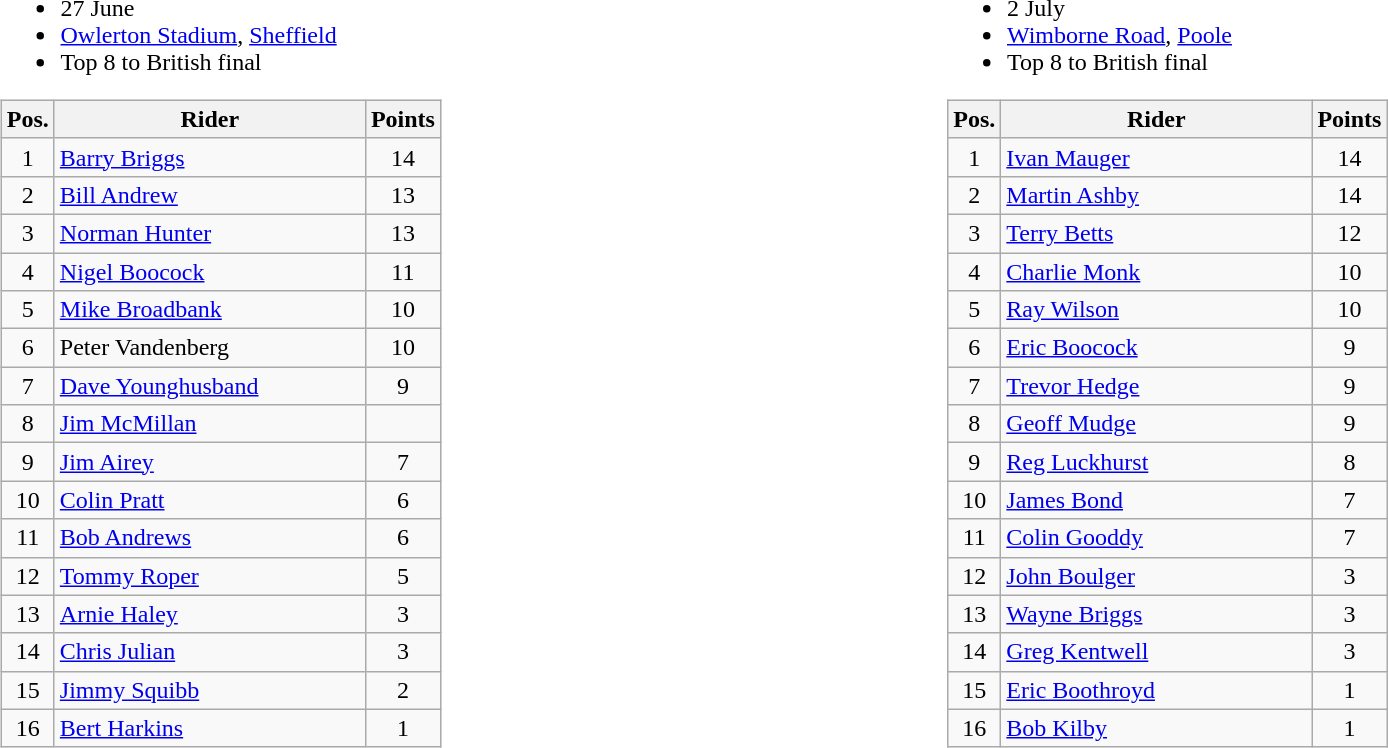<table width=100%>
<tr>
<td width=50% valign=top><br><ul><li>27 June</li><li> <a href='#'>Owlerton Stadium</a>, <a href='#'>Sheffield</a></li><li>Top 8 to British final</li></ul><table class="wikitable" style="text-align:center;">
<tr>
<th width=25px>Pos.</th>
<th width=200px>Rider</th>
<th width=40px>Points</th>
</tr>
<tr>
<td>1</td>
<td align=left> <a href='#'>Barry Briggs</a></td>
<td>14</td>
</tr>
<tr>
<td>2</td>
<td align=left> <a href='#'>Bill Andrew</a></td>
<td>13</td>
</tr>
<tr>
<td>3</td>
<td align=left> <a href='#'>Norman Hunter</a></td>
<td>13</td>
</tr>
<tr>
<td>4</td>
<td align=left> <a href='#'>Nigel Boocock</a></td>
<td>11</td>
</tr>
<tr>
<td>5</td>
<td align=left> <a href='#'>Mike Broadbank</a></td>
<td>10</td>
</tr>
<tr>
<td>6</td>
<td align=left> Peter Vandenberg</td>
<td>10</td>
</tr>
<tr>
<td>7</td>
<td align=left> <a href='#'>Dave Younghusband</a></td>
<td>9</td>
</tr>
<tr>
<td>8</td>
<td align=left> <a href='#'>Jim McMillan</a></td>
<td></td>
</tr>
<tr>
<td>9</td>
<td align=left> <a href='#'>Jim Airey</a></td>
<td>7</td>
</tr>
<tr>
<td>10</td>
<td align=left> <a href='#'>Colin Pratt</a></td>
<td>6</td>
</tr>
<tr>
<td>11</td>
<td align=left> <a href='#'>Bob Andrews</a></td>
<td>6</td>
</tr>
<tr>
<td>12</td>
<td align=left> <a href='#'>Tommy Roper</a></td>
<td>5</td>
</tr>
<tr>
<td>13</td>
<td align=left> <a href='#'>Arnie Haley</a></td>
<td>3</td>
</tr>
<tr>
<td>14</td>
<td align=left> <a href='#'>Chris Julian</a></td>
<td>3</td>
</tr>
<tr>
<td>15</td>
<td align=left> <a href='#'>Jimmy Squibb</a></td>
<td>2</td>
</tr>
<tr>
<td>16</td>
<td align=left> <a href='#'>Bert Harkins</a></td>
<td>1</td>
</tr>
</table>
</td>
<td width=50% valign=top><br><ul><li>2 July</li><li> <a href='#'>Wimborne Road</a>, <a href='#'>Poole</a></li><li>Top 8 to British final</li></ul><table class="wikitable" style="text-align:center;">
<tr>
<th width=25px>Pos.</th>
<th width=200px>Rider</th>
<th width=40px>Points</th>
</tr>
<tr>
<td>1</td>
<td align=left> <a href='#'>Ivan Mauger</a></td>
<td>14</td>
</tr>
<tr>
<td>2</td>
<td align=left> <a href='#'>Martin Ashby</a></td>
<td>14</td>
</tr>
<tr>
<td>3</td>
<td align=left> <a href='#'>Terry Betts</a></td>
<td>12</td>
</tr>
<tr>
<td>4</td>
<td align=left> <a href='#'>Charlie Monk</a></td>
<td>10</td>
</tr>
<tr>
<td>5</td>
<td align=left> <a href='#'>Ray Wilson</a></td>
<td>10</td>
</tr>
<tr>
<td>6</td>
<td align=left> <a href='#'>Eric Boocock</a></td>
<td>9</td>
</tr>
<tr>
<td>7</td>
<td align=left> <a href='#'>Trevor Hedge</a></td>
<td>9</td>
</tr>
<tr>
<td>8</td>
<td align=left> <a href='#'>Geoff Mudge</a></td>
<td>9</td>
</tr>
<tr>
<td>9</td>
<td align=left> <a href='#'>Reg Luckhurst</a></td>
<td>8</td>
</tr>
<tr>
<td>10</td>
<td align=left> <a href='#'>James Bond</a></td>
<td>7</td>
</tr>
<tr>
<td>11</td>
<td align=left> <a href='#'>Colin Gooddy</a></td>
<td>7</td>
</tr>
<tr>
<td>12</td>
<td align=left> <a href='#'>John Boulger</a></td>
<td>3</td>
</tr>
<tr>
<td>13</td>
<td align=left> <a href='#'>Wayne Briggs</a></td>
<td>3</td>
</tr>
<tr>
<td>14</td>
<td align=left> <a href='#'>Greg Kentwell</a></td>
<td>3</td>
</tr>
<tr>
<td>15</td>
<td align=left> <a href='#'>Eric Boothroyd</a></td>
<td>1</td>
</tr>
<tr>
<td>16</td>
<td align=left> <a href='#'>Bob Kilby</a></td>
<td>1</td>
</tr>
</table>
</td>
</tr>
</table>
